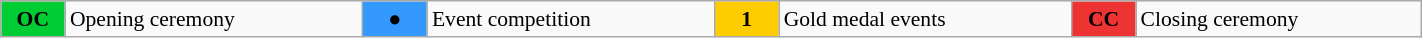<table class="wikitable" style="margin:0.5em auto; font-size:90%; position:relative; width:75%;">
<tr>
<td style="width:2.5em; background:#00cc33; text-align:center"><strong>OC</strong></td>
<td>Opening ceremony</td>
<td style="width:2.5em; background:#3399ff; text-align:center">●</td>
<td>Event competition</td>
<td style="width:2.5em; background:#ffcc00; text-align:center"><strong>1</strong></td>
<td>Gold medal events</td>
<td style="width:2.5em; background:#ee3333; text-align:center"><strong>CC</strong></td>
<td>Closing ceremony</td>
</tr>
</table>
